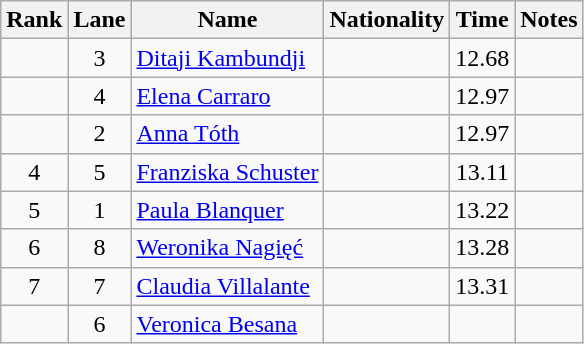<table class="wikitable sortable" style="text-align:center">
<tr>
<th>Rank</th>
<th>Lane</th>
<th>Name</th>
<th>Nationality</th>
<th>Time</th>
<th>Notes</th>
</tr>
<tr>
<td></td>
<td>3</td>
<td align=left><a href='#'>Ditaji Kambundji</a></td>
<td align=left></td>
<td>12.68</td>
<td></td>
</tr>
<tr>
<td></td>
<td>4</td>
<td align=left><a href='#'>Elena Carraro</a></td>
<td align=left></td>
<td>12.97</td>
<td></td>
</tr>
<tr>
<td></td>
<td>2</td>
<td align=left><a href='#'>Anna Tóth</a></td>
<td align=left></td>
<td>12.97</td>
<td></td>
</tr>
<tr>
<td>4</td>
<td>5</td>
<td align=left><a href='#'>Franziska Schuster</a></td>
<td align=left></td>
<td>13.11</td>
<td></td>
</tr>
<tr>
<td>5</td>
<td>1</td>
<td align=left><a href='#'>Paula Blanquer</a></td>
<td align=left></td>
<td>13.22</td>
<td></td>
</tr>
<tr>
<td>6</td>
<td>8</td>
<td align=left><a href='#'>Weronika Nagięć</a></td>
<td align=left></td>
<td>13.28</td>
<td></td>
</tr>
<tr>
<td>7</td>
<td>7</td>
<td align=left><a href='#'>Claudia Villalante</a></td>
<td align=left></td>
<td>13.31</td>
<td></td>
</tr>
<tr>
<td></td>
<td>6</td>
<td align=left><a href='#'>Veronica Besana</a></td>
<td align=left></td>
<td></td>
<td></td>
</tr>
</table>
